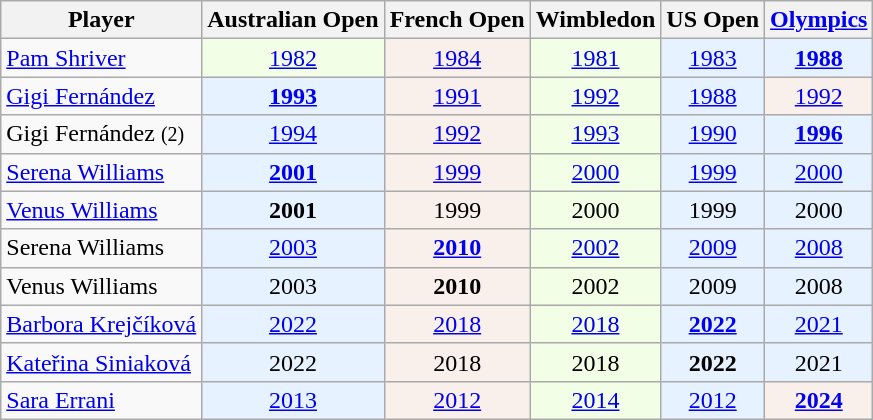<table class="wikitable nowrap" style="text-align:center">
<tr>
<th>Player</th>
<th>Australian Open</th>
<th>French Open</th>
<th>Wimbledon</th>
<th>US Open</th>
<th><a href='#'>Olympics</a></th>
</tr>
<tr>
<td style="text-align: left;"> <a href='#'>Pam Shriver</a></td>
<td style="background: #f2ffe6;"><a href='#'>1982</a></td>
<td style="background: #f9f0eb;"><a href='#'>1984</a></td>
<td style="background: #f2ffe6;"><a href='#'>1981</a></td>
<td style="background: #e6f2ff;"><a href='#'>1983</a></td>
<td style="background: #e6f2ff;"><strong><a href='#'>1988</a></strong></td>
</tr>
<tr>
<td style="text-align: left;"> <a href='#'>Gigi Fernández</a></td>
<td style="background: #e6f2ff;"><strong><a href='#'>1993</a></strong></td>
<td style="background: #f9f0eb;"><a href='#'>1991</a></td>
<td style="background: #f2ffe6;"><a href='#'>1992</a></td>
<td style="background: #e6f2ff;"><a href='#'>1988</a></td>
<td style="background: #f9f0eb;"><a href='#'>1992</a></td>
</tr>
<tr>
<td style="text-align:left;"> Gigi Fernández <small>(2)</small></td>
<td style="background: #e6f2ff;"><a href='#'>1994</a></td>
<td style="background: #f9f0eb;"><a href='#'>1992</a></td>
<td style="background: #f2ffe6;"><a href='#'>1993</a></td>
<td style="background: #e6f2ff;"><a href='#'>1990</a></td>
<td style="background: #e6f2ff;"><strong><a href='#'>1996</a></strong></td>
</tr>
<tr>
<td style="text-align: left;"> <a href='#'>Serena Williams</a></td>
<td style="background: #e6f2ff;"><strong><a href='#'>2001</a></strong></td>
<td style="background: #f9f0eb;"><a href='#'>1999</a></td>
<td style="background: #f2ffe6;"><a href='#'>2000</a></td>
<td style="background: #e6f2ff;"><a href='#'>1999</a></td>
<td style="background: #e6f2ff;"><a href='#'>2000</a></td>
</tr>
<tr>
<td style="text-align: left;"> <a href='#'>Venus Williams</a></td>
<td style="background: #e6f2ff;"><strong>2001</strong></td>
<td style="background: #f9f0eb;">1999</td>
<td style="background: #f2ffe6;">2000</td>
<td style="background: #e6f2ff;">1999</td>
<td style="background: #e6f2ff;">2000</td>
</tr>
<tr>
<td style="text-align: left;"> Serena Williams </td>
<td style="background: #e6f2ff;"><a href='#'>2003</a></td>
<td style="background: #f9f0eb;"><strong><a href='#'>2010</a></strong></td>
<td style="background: #f2ffe6;"><a href='#'>2002</a></td>
<td style="background: #e6f2ff;"><a href='#'>2009</a></td>
<td style="background: #e6f2ff;"><a href='#'>2008</a></td>
</tr>
<tr>
<td style="text-align: left;"> Venus Williams </td>
<td style="background: #e6f2ff;">2003</td>
<td style="background: #f9f0eb;"><strong>2010</strong></td>
<td style="background: #f2ffe6;">2002</td>
<td style="background: #e6f2ff;">2009</td>
<td style="background: #e6f2ff;">2008</td>
</tr>
<tr>
<td style="text-align:left;"> <a href='#'>Barbora Krejčíková</a></td>
<td style="background: #e6f2ff;"><a href='#'>2022</a></td>
<td style="background: #f9f0eb;"><a href='#'>2018</a></td>
<td style="background: #f2ffe6;"><a href='#'>2018</a></td>
<td style="background: #e6f2ff;"><strong><a href='#'>2022</a></strong></td>
<td style="background: #e6f2ff;"><a href='#'>2021</a></td>
</tr>
<tr>
<td style="text-align:left;"> <a href='#'>Kateřina Siniaková</a></td>
<td style="background: #e6f2ff;">2022</td>
<td style="background: #f9f0eb;">2018</td>
<td style="background: #f2ffe6;">2018</td>
<td style="background: #e6f2ff;"><strong>2022</strong></td>
<td style="background: #e6f2ff;">2021</td>
</tr>
<tr>
<td style="text-align:left;"> <a href='#'>Sara Errani</a></td>
<td style="background: #e6f2ff;"><a href='#'>2013</a></td>
<td style="background: #f9f0eb;"><a href='#'>2012</a></td>
<td style="background: #f2ffe6;"><a href='#'>2014</a></td>
<td style="background: #e6f2ff;"><a href='#'>2012</a></td>
<td style="background: #f9f0eb;"><strong><a href='#'>2024</a></strong></td>
</tr>
</table>
